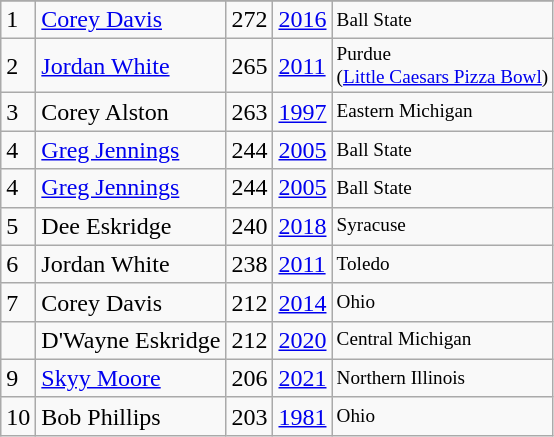<table class="wikitable">
<tr>
</tr>
<tr>
<td>1</td>
<td><a href='#'>Corey Davis</a></td>
<td>272</td>
<td><a href='#'>2016</a></td>
<td style="font-size:80%;">Ball State</td>
</tr>
<tr>
<td>2</td>
<td><a href='#'>Jordan White</a></td>
<td>265</td>
<td><a href='#'>2011</a></td>
<td style="font-size:80%;">Purdue<br>(<a href='#'>Little Caesars Pizza Bowl</a>)</td>
</tr>
<tr>
<td>3</td>
<td>Corey Alston</td>
<td>263</td>
<td><a href='#'>1997</a></td>
<td style="font-size:80%;">Eastern Michigan</td>
</tr>
<tr>
<td>4</td>
<td><a href='#'>Greg Jennings</a></td>
<td>244</td>
<td><a href='#'>2005</a></td>
<td style="font-size:80%;">Ball State</td>
</tr>
<tr>
<td>4</td>
<td><a href='#'>Greg Jennings</a></td>
<td>244</td>
<td><a href='#'>2005</a></td>
<td style="font-size:80%;">Ball State</td>
</tr>
<tr>
<td>5</td>
<td>Dee Eskridge</td>
<td>240</td>
<td><a href='#'>2018</a></td>
<td style="font-size:80%;">Syracuse</td>
</tr>
<tr>
<td>6</td>
<td>Jordan White</td>
<td>238</td>
<td><a href='#'>2011</a></td>
<td style="font-size:80%;">Toledo</td>
</tr>
<tr>
<td>7</td>
<td>Corey Davis</td>
<td>212</td>
<td><a href='#'>2014</a></td>
<td style="font-size:80%;">Ohio</td>
</tr>
<tr>
<td></td>
<td>D'Wayne Eskridge</td>
<td>212</td>
<td><a href='#'>2020</a></td>
<td style="font-size:80%;">Central Michigan</td>
</tr>
<tr>
<td>9</td>
<td><a href='#'>Skyy Moore</a></td>
<td>206</td>
<td><a href='#'>2021</a></td>
<td style="font-size:80%;">Northern Illinois</td>
</tr>
<tr>
<td>10</td>
<td>Bob Phillips</td>
<td>203</td>
<td><a href='#'>1981</a></td>
<td style="font-size:80%;">Ohio</td>
</tr>
</table>
